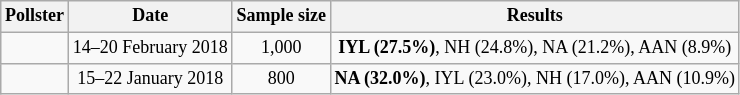<table class="wikitable sortable" style="text-align: center; font-size: 75%;">
<tr>
<th>Pollster</th>
<th>Date</th>
<th>Sample size</th>
<th>Results</th>
</tr>
<tr>
<td></td>
<td>14–20 February 2018</td>
<td>1,000</td>
<td><strong>IYL (27.5%)</strong>, NH (24.8%), NA (21.2%), AAN (8.9%)</td>
</tr>
<tr>
<td></td>
<td>15–22 January 2018</td>
<td>800</td>
<td><strong>NA (32.0%)</strong>, IYL (23.0%), NH (17.0%), AAN (10.9%)</td>
</tr>
</table>
